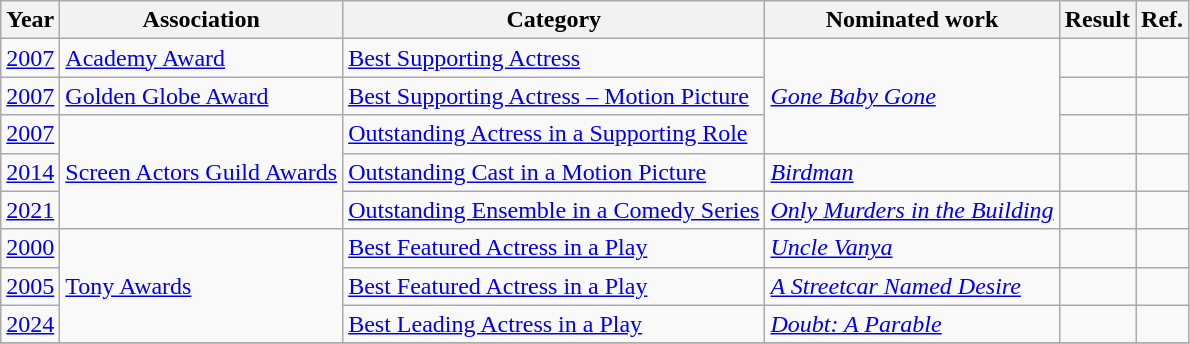<table class="wikitable">
<tr>
<th>Year</th>
<th>Association</th>
<th>Category</th>
<th>Nominated work</th>
<th>Result</th>
<th>Ref.</th>
</tr>
<tr>
<td style="text-align:center;"><a href='#'>2007</a></td>
<td><a href='#'>Academy Award</a></td>
<td><a href='#'>Best Supporting Actress</a></td>
<td rowspan=3><em><a href='#'>Gone Baby Gone</a></em></td>
<td></td>
<td></td>
</tr>
<tr>
<td style="text-align:center;"><a href='#'>2007</a></td>
<td><a href='#'>Golden Globe Award</a></td>
<td><a href='#'>Best Supporting Actress – Motion Picture</a></td>
<td></td>
<td></td>
</tr>
<tr>
<td style="text-align:center;"><a href='#'>2007</a></td>
<td rowspan=3><a href='#'>Screen Actors Guild Awards</a></td>
<td><a href='#'>Outstanding Actress in a Supporting Role</a></td>
<td></td>
<td></td>
</tr>
<tr>
<td style="text-align:center;"><a href='#'>2014</a></td>
<td><a href='#'>Outstanding Cast in a Motion Picture</a></td>
<td><em><a href='#'>Birdman</a></em></td>
<td></td>
<td></td>
</tr>
<tr>
<td style="text-align:center;"><a href='#'>2021</a></td>
<td><a href='#'>Outstanding Ensemble in a Comedy Series</a></td>
<td><em><a href='#'>Only Murders in the Building</a></em></td>
<td></td>
<td></td>
</tr>
<tr>
<td style="text-align:center;"><a href='#'>2000</a></td>
<td rowspan="3"><a href='#'>Tony Awards</a></td>
<td><a href='#'>Best Featured Actress in a Play</a></td>
<td><em><a href='#'>Uncle Vanya</a></em></td>
<td></td>
<td></td>
</tr>
<tr>
<td style="text-align:center;"><a href='#'>2005</a></td>
<td><a href='#'>Best Featured Actress in a Play</a></td>
<td><em><a href='#'>A Streetcar Named Desire</a></em></td>
<td></td>
<td></td>
</tr>
<tr>
<td><a href='#'>2024</a></td>
<td><a href='#'>Best Leading Actress in a Play</a></td>
<td><em><a href='#'>Doubt: A Parable</a></em></td>
<td></td>
<td></td>
</tr>
<tr>
</tr>
</table>
